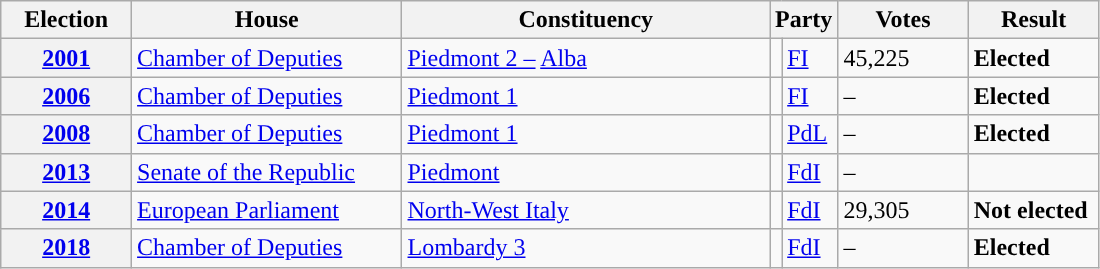<table class=wikitable style="width:58%; border:1px #AAAAFF solid">
<tr>
<th width=12%>Election</th>
<th width=25%>House</th>
<th width=34%>Constituency</th>
<th width=5% colspan="2">Party</th>
<th width=12%>Votes</th>
<th width=12%>Result</th>
</tr>
<tr>
<th><a href='#'>2001</a></th>
<td><a href='#'>Chamber of Deputies</a></td>
<td><a href='#'>Piedmont 2 –</a> <a href='#'>Alba</a></td>
<td></td>
<td><a href='#'>FI</a></td>
<td>45,225</td>
<td> <strong>Elected</strong></td>
</tr>
<tr>
<th><a href='#'>2006</a></th>
<td><a href='#'>Chamber of Deputies</a></td>
<td><a href='#'>Piedmont 1</a></td>
<td></td>
<td><a href='#'>FI</a></td>
<td>–</td>
<td> <strong>Elected</strong></td>
</tr>
<tr>
<th><a href='#'>2008</a></th>
<td><a href='#'>Chamber of Deputies</a></td>
<td><a href='#'>Piedmont 1</a></td>
<td></td>
<td><a href='#'>PdL</a></td>
<td>–</td>
<td> <strong>Elected</strong></td>
</tr>
<tr>
<th><a href='#'>2013</a></th>
<td><a href='#'>Senate of the Republic</a></td>
<td><a href='#'>Piedmont</a></td>
<td></td>
<td><a href='#'>FdI</a></td>
<td>–</td>
<td></td>
</tr>
<tr>
<th><a href='#'>2014</a></th>
<td><a href='#'>European Parliament</a></td>
<td><a href='#'>North-West Italy</a></td>
<td></td>
<td><a href='#'>FdI</a></td>
<td>29,305</td>
<td> <strong>Not elected</strong></td>
</tr>
<tr>
<th><a href='#'>2018</a></th>
<td><a href='#'>Chamber of Deputies</a></td>
<td><a href='#'>Lombardy 3</a></td>
<td></td>
<td><a href='#'>FdI</a></td>
<td>–</td>
<td> <strong>Elected</strong></td>
</tr>
</table>
